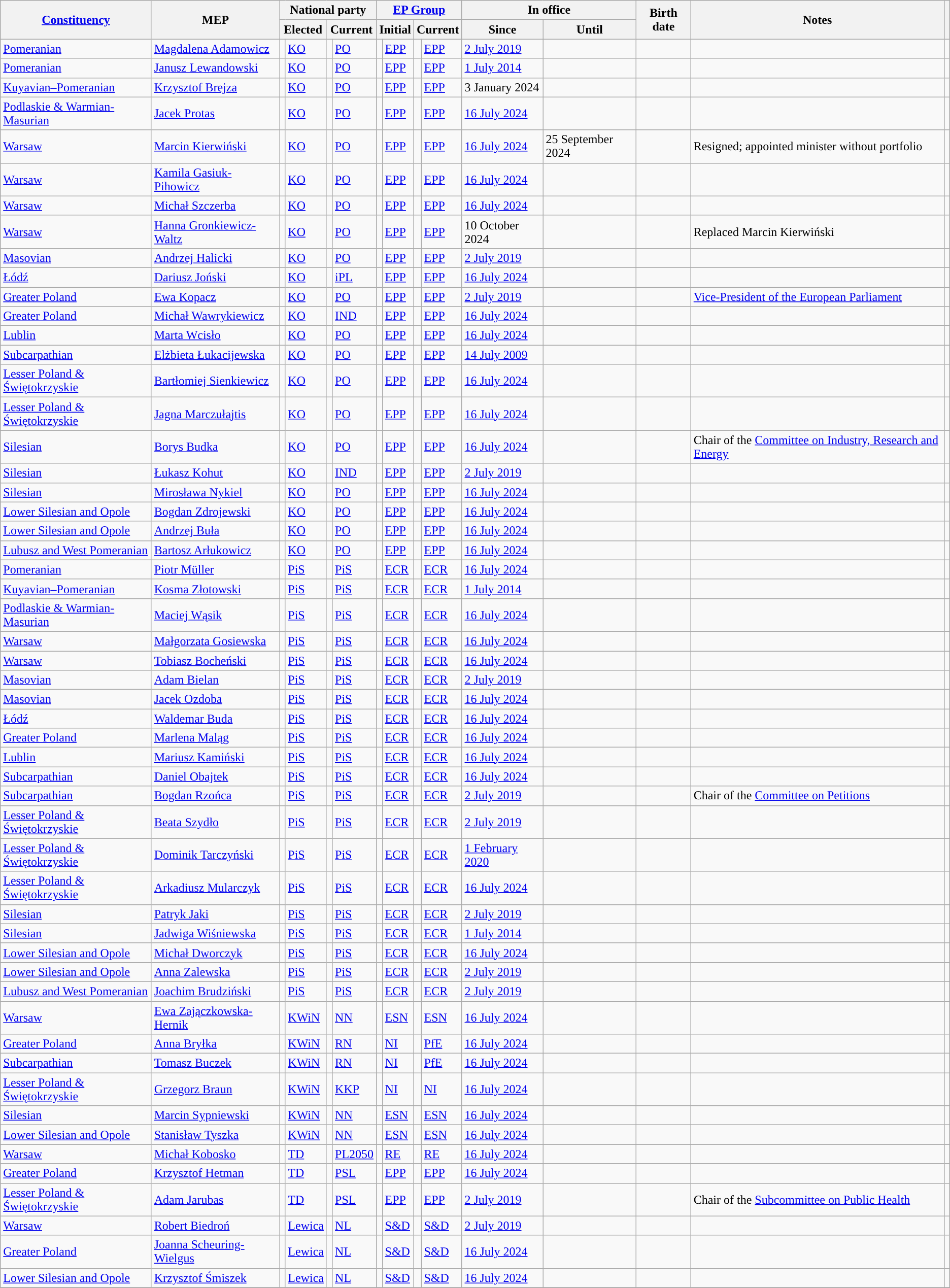<table class="wikitable sortable" style="text-align:left">
<tr>
<th rowspan="2"><a href='#'>Constituency</a></th>
<th rowspan="2">MEP</th>
<th colspan="4">National party</th>
<th colspan="4"><a href='#'>EP Group</a></th>
<th colspan="2">In office</th>
<th rowspan="2">Birth date</th>
<th rowspan="2">Notes</th>
<th rowspan="2" class="unsortable"></th>
</tr>
<tr>
<th colspan="2">Elected</th>
<th colspan="2">Current</th>
<th colspan="2">Initial</th>
<th colspan="2">Current</th>
<th>Since</th>
<th>Until</th>
</tr>
<tr>
<td><a href='#'>Pomeranian</a></td>
<td><a href='#'>Magdalena Adamowicz</a></td>
<td style="background: "></td>
<td><a href='#'>KO</a></td>
<td style="background: "></td>
<td><a href='#'>PO</a></td>
<td style="background: "></td>
<td><a href='#'>EPP</a></td>
<td style="background: "></td>
<td><a href='#'>EPP</a></td>
<td><a href='#'>2 July 2019</a></td>
<td></td>
<td></td>
<td></td>
<td></td>
</tr>
<tr>
<td><a href='#'>Pomeranian</a></td>
<td><a href='#'>Janusz Lewandowski</a></td>
<td style="background: "></td>
<td><a href='#'>KO</a></td>
<td style="background: "></td>
<td><a href='#'>PO</a></td>
<td style="background: "></td>
<td><a href='#'>EPP</a></td>
<td style="background: "></td>
<td><a href='#'>EPP</a></td>
<td><a href='#'>1 July 2014</a></td>
<td></td>
<td></td>
<td></td>
<td></td>
</tr>
<tr>
<td><a href='#'>Kuyavian–Pomeranian</a></td>
<td><a href='#'>Krzysztof Brejza</a></td>
<td style="background: "></td>
<td><a href='#'>KO</a></td>
<td style="background: "></td>
<td><a href='#'>PO</a></td>
<td style="background: "></td>
<td><a href='#'>EPP</a></td>
<td style="background: "></td>
<td><a href='#'>EPP</a></td>
<td>3 January 2024</td>
<td></td>
<td></td>
<td></td>
<td></td>
</tr>
<tr>
<td><a href='#'>Podlaskie & Warmian-Masurian</a></td>
<td><a href='#'>Jacek Protas</a></td>
<td style="background: "></td>
<td><a href='#'>KO</a></td>
<td style="background: "></td>
<td><a href='#'>PO</a></td>
<td style="background: "></td>
<td><a href='#'>EPP</a></td>
<td style="background: "></td>
<td><a href='#'>EPP</a></td>
<td><a href='#'>16 July 2024</a></td>
<td></td>
<td></td>
<td></td>
<td></td>
</tr>
<tr>
<td><a href='#'>Warsaw</a></td>
<td><a href='#'>Marcin Kierwiński</a></td>
<td style="background: "></td>
<td><a href='#'>KO</a></td>
<td style="background: "></td>
<td><a href='#'>PO</a></td>
<td style="background: "></td>
<td><a href='#'>EPP</a></td>
<td style="background: "></td>
<td><a href='#'>EPP</a></td>
<td><a href='#'>16 July 2024</a></td>
<td>25 September 2024</td>
<td></td>
<td>Resigned; appointed minister without portfolio</td>
<td></td>
</tr>
<tr>
<td><a href='#'>Warsaw</a></td>
<td><a href='#'>Kamila Gasiuk-Pihowicz</a></td>
<td style="background: "></td>
<td><a href='#'>KO</a></td>
<td style="background: "></td>
<td><a href='#'>PO</a></td>
<td style="background: "></td>
<td><a href='#'>EPP</a></td>
<td style="background: "></td>
<td><a href='#'>EPP</a></td>
<td><a href='#'>16 July 2024</a></td>
<td></td>
<td></td>
<td></td>
<td></td>
</tr>
<tr>
<td><a href='#'>Warsaw</a></td>
<td><a href='#'>Michał Szczerba</a></td>
<td style="background: "></td>
<td><a href='#'>KO</a></td>
<td style="background: "></td>
<td><a href='#'>PO</a></td>
<td style="background: "></td>
<td><a href='#'>EPP</a></td>
<td style="background: "></td>
<td><a href='#'>EPP</a></td>
<td><a href='#'>16 July 2024</a></td>
<td></td>
<td></td>
<td></td>
<td></td>
</tr>
<tr>
<td><a href='#'>Warsaw</a></td>
<td><a href='#'>Hanna Gronkiewicz-Waltz</a></td>
<td style="background: "></td>
<td><a href='#'>KO</a></td>
<td style="background: "></td>
<td><a href='#'>PO</a></td>
<td style="background: "></td>
<td><a href='#'>EPP</a></td>
<td style="background: "></td>
<td><a href='#'>EPP</a></td>
<td>10 October 2024</td>
<td></td>
<td></td>
<td>Replaced Marcin Kierwiński</td>
<td></td>
</tr>
<tr>
<td><a href='#'>Masovian</a></td>
<td><a href='#'>Andrzej Halicki</a></td>
<td style="background: "></td>
<td><a href='#'>KO</a></td>
<td style="background: "></td>
<td><a href='#'>PO</a></td>
<td style="background: "></td>
<td><a href='#'>EPP</a></td>
<td style="background: "></td>
<td><a href='#'>EPP</a></td>
<td><a href='#'>2 July 2019</a></td>
<td></td>
<td></td>
<td></td>
<td></td>
</tr>
<tr>
<td><a href='#'>Łódź</a></td>
<td><a href='#'>Dariusz Joński</a></td>
<td style="background: "></td>
<td><a href='#'>KO</a></td>
<td style="background: "></td>
<td><a href='#'>iPL</a></td>
<td style="background: "></td>
<td><a href='#'>EPP</a></td>
<td style="background: "></td>
<td><a href='#'>EPP</a></td>
<td><a href='#'>16 July 2024</a></td>
<td></td>
<td></td>
<td></td>
<td></td>
</tr>
<tr>
<td><a href='#'>Greater Poland</a></td>
<td><a href='#'>Ewa Kopacz</a></td>
<td style="background: "></td>
<td><a href='#'>KO</a></td>
<td style="background: "></td>
<td><a href='#'>PO</a></td>
<td style="background: "></td>
<td><a href='#'>EPP</a></td>
<td style="background: "></td>
<td><a href='#'>EPP</a></td>
<td><a href='#'>2 July 2019</a></td>
<td></td>
<td></td>
<td><a href='#'>Vice-President of the European Parliament</a></td>
<td></td>
</tr>
<tr>
<td><a href='#'>Greater Poland</a></td>
<td><a href='#'>Michał Wawrykiewicz</a></td>
<td style="background: "></td>
<td><a href='#'>KO</a></td>
<td style="background: "></td>
<td><a href='#'>IND</a></td>
<td style="background: "></td>
<td><a href='#'>EPP</a></td>
<td style="background: "></td>
<td><a href='#'>EPP</a></td>
<td><a href='#'>16 July 2024</a></td>
<td></td>
<td></td>
<td></td>
<td></td>
</tr>
<tr>
<td><a href='#'>Lublin</a></td>
<td><a href='#'>Marta Wcisło</a></td>
<td style="background: "></td>
<td><a href='#'>KO</a></td>
<td style="background: "></td>
<td><a href='#'>PO</a></td>
<td style="background: "></td>
<td><a href='#'>EPP</a></td>
<td style="background: "></td>
<td><a href='#'>EPP</a></td>
<td><a href='#'>16 July 2024</a></td>
<td></td>
<td></td>
<td></td>
<td></td>
</tr>
<tr>
<td><a href='#'>Subcarpathian</a></td>
<td><a href='#'>Elżbieta Łukacijewska</a></td>
<td style="background: "></td>
<td><a href='#'>KO</a></td>
<td style="background: "></td>
<td><a href='#'>PO</a></td>
<td style="background: "></td>
<td><a href='#'>EPP</a></td>
<td style="background: "></td>
<td><a href='#'>EPP</a></td>
<td><a href='#'>14 July 2009</a></td>
<td></td>
<td></td>
<td></td>
<td></td>
</tr>
<tr>
<td><a href='#'>Lesser Poland & Świętokrzyskie</a></td>
<td><a href='#'>Bartłomiej Sienkiewicz</a></td>
<td style="background: "></td>
<td><a href='#'>KO</a></td>
<td style="background: "></td>
<td><a href='#'>PO</a></td>
<td style="background: "></td>
<td><a href='#'>EPP</a></td>
<td style="background: "></td>
<td><a href='#'>EPP</a></td>
<td><a href='#'>16 July 2024</a></td>
<td></td>
<td></td>
<td></td>
<td></td>
</tr>
<tr>
<td><a href='#'>Lesser Poland & Świętokrzyskie</a></td>
<td><a href='#'>Jagna Marczułajtis</a></td>
<td style="background: "></td>
<td><a href='#'>KO</a></td>
<td style="background: "></td>
<td><a href='#'>PO</a></td>
<td style="background: "></td>
<td><a href='#'>EPP</a></td>
<td style="background: "></td>
<td><a href='#'>EPP</a></td>
<td><a href='#'>16 July 2024</a></td>
<td></td>
<td></td>
<td></td>
<td></td>
</tr>
<tr>
<td><a href='#'>Silesian</a></td>
<td><a href='#'>Borys Budka</a></td>
<td style="background: "></td>
<td><a href='#'>KO</a></td>
<td style="background: "></td>
<td><a href='#'>PO</a></td>
<td style="background: "></td>
<td><a href='#'>EPP</a></td>
<td style="background: "></td>
<td><a href='#'>EPP</a></td>
<td><a href='#'>16 July 2024</a></td>
<td></td>
<td></td>
<td>Chair of the <a href='#'>Committee on Industry, Research and Energy</a></td>
<td></td>
</tr>
<tr>
<td><a href='#'>Silesian</a></td>
<td><a href='#'>Łukasz Kohut</a></td>
<td style="background: "></td>
<td><a href='#'>KO</a></td>
<td style="background: "></td>
<td><a href='#'>IND</a></td>
<td style="background: "></td>
<td><a href='#'>EPP</a></td>
<td style="background: "></td>
<td><a href='#'>EPP</a></td>
<td><a href='#'>2 July 2019</a></td>
<td></td>
<td></td>
<td></td>
<td></td>
</tr>
<tr>
<td><a href='#'>Silesian</a></td>
<td><a href='#'>Mirosława Nykiel</a></td>
<td style="background: "></td>
<td><a href='#'>KO</a></td>
<td style="background: "></td>
<td><a href='#'>PO</a></td>
<td style="background: "></td>
<td><a href='#'>EPP</a></td>
<td style="background: "></td>
<td><a href='#'>EPP</a></td>
<td><a href='#'>16 July 2024</a></td>
<td></td>
<td></td>
<td></td>
<td></td>
</tr>
<tr>
<td><a href='#'>Lower Silesian and Opole</a></td>
<td><a href='#'>Bogdan Zdrojewski</a></td>
<td style="background: "></td>
<td><a href='#'>KO</a></td>
<td style="background: "></td>
<td><a href='#'>PO</a></td>
<td style="background: "></td>
<td><a href='#'>EPP</a></td>
<td style="background: "></td>
<td><a href='#'>EPP</a></td>
<td><a href='#'>16 July 2024</a></td>
<td></td>
<td></td>
<td></td>
<td></td>
</tr>
<tr>
<td><a href='#'>Lower Silesian and Opole</a></td>
<td><a href='#'>Andrzej Buła</a></td>
<td style="background: "></td>
<td><a href='#'>KO</a></td>
<td style="background: "></td>
<td><a href='#'>PO</a></td>
<td style="background: "></td>
<td><a href='#'>EPP</a></td>
<td style="background: "></td>
<td><a href='#'>EPP</a></td>
<td><a href='#'>16 July 2024</a></td>
<td></td>
<td></td>
<td></td>
<td></td>
</tr>
<tr>
<td><a href='#'>Lubusz and West Pomeranian</a></td>
<td><a href='#'>Bartosz Arłukowicz</a></td>
<td style="background: "></td>
<td><a href='#'>KO</a></td>
<td style="background: "></td>
<td><a href='#'>PO</a></td>
<td style="background: "></td>
<td><a href='#'>EPP</a></td>
<td style="background: "></td>
<td><a href='#'>EPP</a></td>
<td><a href='#'>16 July 2024</a></td>
<td></td>
<td></td>
<td></td>
<td></td>
</tr>
<tr>
<td><a href='#'>Pomeranian</a></td>
<td><a href='#'>Piotr Müller</a></td>
<td style="background: "></td>
<td><a href='#'>PiS</a></td>
<td style="background: "></td>
<td><a href='#'>PiS</a></td>
<td style="background: "></td>
<td><a href='#'>ECR</a></td>
<td style="background: "></td>
<td><a href='#'>ECR</a></td>
<td><a href='#'>16 July 2024</a></td>
<td></td>
<td></td>
<td></td>
<td></td>
</tr>
<tr>
<td><a href='#'>Kuyavian–Pomeranian</a></td>
<td><a href='#'>Kosma Złotowski</a></td>
<td style="background: "></td>
<td><a href='#'>PiS</a></td>
<td style="background: "></td>
<td><a href='#'>PiS</a></td>
<td style="background: "></td>
<td><a href='#'>ECR</a></td>
<td style="background: "></td>
<td><a href='#'>ECR</a></td>
<td><a href='#'>1 July 2014</a></td>
<td></td>
<td></td>
<td></td>
<td></td>
</tr>
<tr>
<td><a href='#'>Podlaskie & Warmian-Masurian</a></td>
<td><a href='#'>Maciej Wąsik</a></td>
<td style="background: "></td>
<td><a href='#'>PiS</a></td>
<td style="background: "></td>
<td><a href='#'>PiS</a></td>
<td style="background: "></td>
<td><a href='#'>ECR</a></td>
<td style="background: "></td>
<td><a href='#'>ECR</a></td>
<td><a href='#'>16 July 2024</a></td>
<td></td>
<td></td>
<td></td>
<td></td>
</tr>
<tr>
<td><a href='#'>Warsaw</a></td>
<td><a href='#'>Małgorzata Gosiewska</a></td>
<td style="background: "></td>
<td><a href='#'>PiS</a></td>
<td style="background: "></td>
<td><a href='#'>PiS</a></td>
<td style="background: "></td>
<td><a href='#'>ECR</a></td>
<td style="background: "></td>
<td><a href='#'>ECR</a></td>
<td><a href='#'>16 July 2024</a></td>
<td></td>
<td></td>
<td></td>
<td></td>
</tr>
<tr>
<td><a href='#'>Warsaw</a></td>
<td><a href='#'>Tobiasz Bocheński</a></td>
<td style="background: "></td>
<td><a href='#'>PiS</a></td>
<td style="background: "></td>
<td><a href='#'>PiS</a></td>
<td style="background: "></td>
<td><a href='#'>ECR</a></td>
<td style="background: "></td>
<td><a href='#'>ECR</a></td>
<td><a href='#'>16 July 2024</a></td>
<td></td>
<td></td>
<td></td>
<td></td>
</tr>
<tr>
<td><a href='#'>Masovian</a></td>
<td><a href='#'>Adam Bielan</a></td>
<td style="background: "></td>
<td><a href='#'>PiS</a></td>
<td style="background: "></td>
<td><a href='#'>PiS</a></td>
<td style="background: "></td>
<td><a href='#'>ECR</a></td>
<td style="background: "></td>
<td><a href='#'>ECR</a></td>
<td><a href='#'>2 July 2019</a></td>
<td></td>
<td></td>
<td></td>
<td></td>
</tr>
<tr>
<td><a href='#'>Masovian</a></td>
<td><a href='#'>Jacek Ozdoba</a></td>
<td style="background: "></td>
<td><a href='#'>PiS</a></td>
<td style="background: "></td>
<td><a href='#'>PiS</a></td>
<td style="background: "></td>
<td><a href='#'>ECR</a></td>
<td style="background: "></td>
<td><a href='#'>ECR</a></td>
<td><a href='#'>16 July 2024</a></td>
<td></td>
<td></td>
<td></td>
<td></td>
</tr>
<tr>
<td><a href='#'>Łódź</a></td>
<td><a href='#'>Waldemar Buda</a></td>
<td style="background: "></td>
<td><a href='#'>PiS</a></td>
<td style="background: "></td>
<td><a href='#'>PiS</a></td>
<td style="background: "></td>
<td><a href='#'>ECR</a></td>
<td style="background: "></td>
<td><a href='#'>ECR</a></td>
<td><a href='#'>16 July 2024</a></td>
<td></td>
<td></td>
<td></td>
<td></td>
</tr>
<tr>
<td><a href='#'>Greater Poland</a></td>
<td><a href='#'>Marlena Maląg</a></td>
<td style="background: "></td>
<td><a href='#'>PiS</a></td>
<td style="background: "></td>
<td><a href='#'>PiS</a></td>
<td style="background: "></td>
<td><a href='#'>ECR</a></td>
<td style="background: "></td>
<td><a href='#'>ECR</a></td>
<td><a href='#'>16 July 2024</a></td>
<td></td>
<td></td>
<td></td>
<td></td>
</tr>
<tr>
<td><a href='#'>Lublin</a></td>
<td><a href='#'>Mariusz Kamiński</a></td>
<td style="background: "></td>
<td><a href='#'>PiS</a></td>
<td style="background: "></td>
<td><a href='#'>PiS</a></td>
<td style="background: "></td>
<td><a href='#'>ECR</a></td>
<td style="background: "></td>
<td><a href='#'>ECR</a></td>
<td><a href='#'>16 July 2024</a></td>
<td></td>
<td></td>
<td></td>
<td></td>
</tr>
<tr>
<td><a href='#'>Subcarpathian</a></td>
<td><a href='#'>Daniel Obajtek</a></td>
<td style="background: "></td>
<td><a href='#'>PiS</a></td>
<td style="background: "></td>
<td><a href='#'>PiS</a></td>
<td style="background: "></td>
<td><a href='#'>ECR</a></td>
<td style="background: "></td>
<td><a href='#'>ECR</a></td>
<td><a href='#'>16 July 2024</a></td>
<td></td>
<td></td>
<td></td>
<td></td>
</tr>
<tr>
<td><a href='#'>Subcarpathian</a></td>
<td><a href='#'>Bogdan Rzońca</a></td>
<td style="background: "></td>
<td><a href='#'>PiS</a></td>
<td style="background: "></td>
<td><a href='#'>PiS</a></td>
<td style="background: "></td>
<td><a href='#'>ECR</a></td>
<td style="background: "></td>
<td><a href='#'>ECR</a></td>
<td><a href='#'>2 July 2019</a></td>
<td></td>
<td></td>
<td>Chair of the <a href='#'>Committee on Petitions</a></td>
<td></td>
</tr>
<tr>
<td><a href='#'>Lesser Poland & Świętokrzyskie</a></td>
<td><a href='#'>Beata Szydło</a></td>
<td style="background: "></td>
<td><a href='#'>PiS</a></td>
<td style="background: "></td>
<td><a href='#'>PiS</a></td>
<td style="background: "></td>
<td><a href='#'>ECR</a></td>
<td style="background: "></td>
<td><a href='#'>ECR</a></td>
<td><a href='#'>2 July 2019</a></td>
<td></td>
<td></td>
<td></td>
<td></td>
</tr>
<tr>
<td><a href='#'>Lesser Poland & Świętokrzyskie</a></td>
<td><a href='#'>Dominik Tarczyński</a></td>
<td style="background: "></td>
<td><a href='#'>PiS</a></td>
<td style="background: "></td>
<td><a href='#'>PiS</a></td>
<td style="background: "></td>
<td><a href='#'>ECR</a></td>
<td style="background: "></td>
<td><a href='#'>ECR</a></td>
<td><a href='#'>1 February 2020</a></td>
<td></td>
<td></td>
<td></td>
<td></td>
</tr>
<tr>
<td><a href='#'>Lesser Poland & Świętokrzyskie</a></td>
<td><a href='#'>Arkadiusz Mularczyk</a></td>
<td style="background: "></td>
<td><a href='#'>PiS</a></td>
<td style="background: "></td>
<td><a href='#'>PiS</a></td>
<td style="background: "></td>
<td><a href='#'>ECR</a></td>
<td style="background: "></td>
<td><a href='#'>ECR</a></td>
<td><a href='#'>16 July 2024</a></td>
<td></td>
<td></td>
<td></td>
<td></td>
</tr>
<tr>
<td><a href='#'>Silesian</a></td>
<td><a href='#'>Patryk Jaki</a></td>
<td style="background: "></td>
<td><a href='#'>PiS</a></td>
<td style="background: "></td>
<td><a href='#'>PiS</a></td>
<td style="background: "></td>
<td><a href='#'>ECR</a></td>
<td style="background: "></td>
<td><a href='#'>ECR</a></td>
<td><a href='#'>2 July 2019</a></td>
<td></td>
<td></td>
<td></td>
<td></td>
</tr>
<tr>
<td><a href='#'>Silesian</a></td>
<td><a href='#'>Jadwiga Wiśniewska</a></td>
<td style="background: "></td>
<td><a href='#'>PiS</a></td>
<td style="background: "></td>
<td><a href='#'>PiS</a></td>
<td style="background: "></td>
<td><a href='#'>ECR</a></td>
<td style="background: "></td>
<td><a href='#'>ECR</a></td>
<td><a href='#'>1 July 2014</a></td>
<td></td>
<td></td>
<td></td>
<td></td>
</tr>
<tr>
<td><a href='#'>Lower Silesian and Opole</a></td>
<td><a href='#'>Michał Dworczyk</a></td>
<td style="background: "></td>
<td><a href='#'>PiS</a></td>
<td style="background: "></td>
<td><a href='#'>PiS</a></td>
<td style="background: "></td>
<td><a href='#'>ECR</a></td>
<td style="background: "></td>
<td><a href='#'>ECR</a></td>
<td><a href='#'>16 July 2024</a></td>
<td></td>
<td></td>
<td></td>
<td></td>
</tr>
<tr>
<td><a href='#'>Lower Silesian and Opole</a></td>
<td><a href='#'>Anna Zalewska</a></td>
<td style="background: "></td>
<td><a href='#'>PiS</a></td>
<td style="background: "></td>
<td><a href='#'>PiS</a></td>
<td style="background: "></td>
<td><a href='#'>ECR</a></td>
<td style="background: "></td>
<td><a href='#'>ECR</a></td>
<td><a href='#'>2 July 2019</a></td>
<td></td>
<td></td>
<td></td>
<td></td>
</tr>
<tr>
<td><a href='#'>Lubusz and West Pomeranian</a></td>
<td><a href='#'>Joachim Brudziński</a></td>
<td style="background: "></td>
<td><a href='#'>PiS</a></td>
<td style="background: "></td>
<td><a href='#'>PiS</a></td>
<td style="background: "></td>
<td><a href='#'>ECR</a></td>
<td style="background: "></td>
<td><a href='#'>ECR</a></td>
<td><a href='#'>2 July 2019</a></td>
<td></td>
<td></td>
<td></td>
<td></td>
</tr>
<tr>
<td><a href='#'>Warsaw</a></td>
<td><a href='#'>Ewa Zajączkowska-Hernik</a></td>
<td style="background: "></td>
<td><a href='#'>KWiN</a></td>
<td style="background: "></td>
<td><a href='#'>NN</a></td>
<td style="background: "></td>
<td><a href='#'>ESN</a></td>
<td style="background: "></td>
<td><a href='#'>ESN</a></td>
<td><a href='#'>16 July 2024</a></td>
<td></td>
<td></td>
<td></td>
<td></td>
</tr>
<tr>
<td><a href='#'>Greater Poland</a></td>
<td><a href='#'>Anna Bryłka</a></td>
<td style="background: "></td>
<td><a href='#'>KWiN</a></td>
<td style="background: "></td>
<td><a href='#'>RN</a></td>
<td style="background: "></td>
<td><a href='#'>NI</a></td>
<td style="background: "></td>
<td><a href='#'>PfE</a></td>
<td><a href='#'>16 July 2024</a></td>
<td></td>
<td></td>
<td></td>
</tr>
<tr>
<td><a href='#'>Subcarpathian</a></td>
<td><a href='#'>Tomasz Buczek</a></td>
<td style="background: "></td>
<td><a href='#'>KWiN</a></td>
<td style="background: "></td>
<td><a href='#'>RN</a></td>
<td style="background: "></td>
<td><a href='#'>NI</a></td>
<td style="background: "></td>
<td><a href='#'>PfE</a></td>
<td><a href='#'>16 July 2024</a></td>
<td></td>
<td></td>
<td></td>
<td></td>
</tr>
<tr>
<td><a href='#'>Lesser Poland & Świętokrzyskie</a></td>
<td><a href='#'>Grzegorz Braun</a></td>
<td style="background: "></td>
<td><a href='#'>KWiN</a></td>
<td style="background: "></td>
<td><a href='#'>KKP</a></td>
<td style="background: "></td>
<td><a href='#'>NI</a></td>
<td style="background: "></td>
<td><a href='#'>NI</a></td>
<td><a href='#'>16 July 2024</a></td>
<td></td>
<td></td>
<td></td>
<td></td>
</tr>
<tr>
<td><a href='#'>Silesian</a></td>
<td><a href='#'>Marcin Sypniewski</a></td>
<td style="background: "></td>
<td><a href='#'>KWiN</a></td>
<td style="background: "></td>
<td><a href='#'>NN</a></td>
<td style="background: "></td>
<td><a href='#'>ESN</a></td>
<td style="background: "></td>
<td><a href='#'>ESN</a></td>
<td><a href='#'>16 July 2024</a></td>
<td></td>
<td></td>
<td></td>
<td></td>
</tr>
<tr>
<td><a href='#'>Lower Silesian and Opole</a></td>
<td><a href='#'>Stanisław Tyszka</a></td>
<td style="background: "></td>
<td><a href='#'>KWiN</a></td>
<td style="background: "></td>
<td><a href='#'>NN</a></td>
<td style="background: "></td>
<td><a href='#'>ESN</a></td>
<td style="background: "></td>
<td><a href='#'>ESN</a></td>
<td><a href='#'>16 July 2024</a></td>
<td></td>
<td></td>
<td></td>
<td></td>
</tr>
<tr>
<td><a href='#'>Warsaw</a></td>
<td><a href='#'>Michał Kobosko</a></td>
<td style="background: "></td>
<td><a href='#'>TD</a></td>
<td style="background: "></td>
<td><a href='#'>PL2050</a></td>
<td style="background: "></td>
<td><a href='#'>RE</a></td>
<td style="background: "></td>
<td><a href='#'>RE</a></td>
<td><a href='#'>16 July 2024</a></td>
<td></td>
<td></td>
<td></td>
<td></td>
</tr>
<tr>
<td><a href='#'>Greater Poland</a></td>
<td><a href='#'>Krzysztof Hetman</a></td>
<td style="background: "></td>
<td><a href='#'>TD</a></td>
<td style="background: "></td>
<td><a href='#'>PSL</a></td>
<td style="background: "></td>
<td><a href='#'>EPP</a></td>
<td style="background: "></td>
<td><a href='#'>EPP</a></td>
<td><a href='#'>16 July 2024</a></td>
<td></td>
<td></td>
<td></td>
<td></td>
</tr>
<tr>
<td><a href='#'>Lesser Poland & Świętokrzyskie</a></td>
<td><a href='#'>Adam Jarubas</a></td>
<td style="background: "></td>
<td><a href='#'>TD</a></td>
<td style="background: "></td>
<td><a href='#'>PSL</a></td>
<td style="background: "></td>
<td><a href='#'>EPP</a></td>
<td style="background: "></td>
<td><a href='#'>EPP</a></td>
<td><a href='#'>2 July 2019</a></td>
<td></td>
<td></td>
<td>Chair of the <a href='#'>Subcommittee on Public Health</a></td>
<td></td>
</tr>
<tr>
<td><a href='#'>Warsaw</a></td>
<td><a href='#'>Robert Biedroń</a></td>
<td style="background: "></td>
<td><a href='#'>Lewica</a></td>
<td style="background: "></td>
<td><a href='#'>NL</a></td>
<td style="background: "></td>
<td><a href='#'>S&D</a></td>
<td style="background: "></td>
<td><a href='#'>S&D</a></td>
<td><a href='#'>2 July 2019</a></td>
<td></td>
<td></td>
<td></td>
<td></td>
</tr>
<tr>
<td><a href='#'>Greater Poland</a></td>
<td><a href='#'>Joanna Scheuring-Wielgus</a></td>
<td style="background: "></td>
<td><a href='#'>Lewica</a></td>
<td style="background: "></td>
<td><a href='#'>NL</a></td>
<td style="background: "></td>
<td><a href='#'>S&D</a></td>
<td style="background: "></td>
<td><a href='#'>S&D</a></td>
<td><a href='#'>16 July 2024</a></td>
<td></td>
<td></td>
<td></td>
<td></td>
</tr>
<tr>
<td><a href='#'>Lower Silesian and Opole</a></td>
<td><a href='#'>Krzysztof Śmiszek</a></td>
<td style="background: "></td>
<td><a href='#'>Lewica</a></td>
<td style="background: "></td>
<td><a href='#'>NL</a></td>
<td style="background: "></td>
<td><a href='#'>S&D</a></td>
<td style="background: "></td>
<td><a href='#'>S&D</a></td>
<td><a href='#'>16 July 2024</a></td>
<td></td>
<td></td>
<td></td>
<td></td>
</tr>
<tr>
</tr>
</table>
